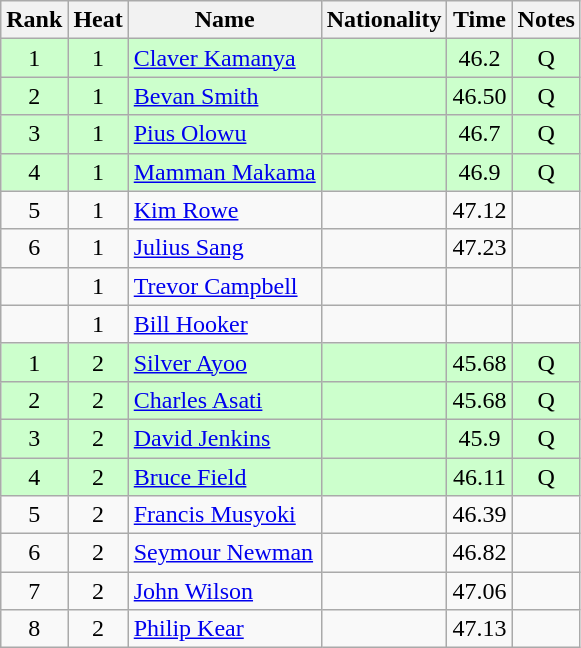<table class="wikitable sortable" style="text-align:center;">
<tr>
<th scope=col>Rank</th>
<th scope=col>Heat</th>
<th scope=col>Name</th>
<th scope=col>Nationality</th>
<th scope=col>Time</th>
<th scope=col>Notes</th>
</tr>
<tr style="background-color: #ccffcc;">
<td>1</td>
<td>1</td>
<td style="text-align:left;"><a href='#'>Claver Kamanya</a></td>
<td style="text-align:left;"></td>
<td>46.2</td>
<td>Q</td>
</tr>
<tr style="background-color: #ccffcc;">
<td>2</td>
<td>1</td>
<td style="text-align:left;"><a href='#'>Bevan Smith</a></td>
<td style="text-align:left;"></td>
<td>46.50</td>
<td>Q</td>
</tr>
<tr style="background-color: #ccffcc;">
<td>3</td>
<td>1</td>
<td style="text-align:left;"><a href='#'>Pius Olowu</a></td>
<td style="text-align:left;"></td>
<td>46.7</td>
<td>Q</td>
</tr>
<tr style="background-color: #ccffcc;">
<td>4</td>
<td>1</td>
<td style="text-align:left;"><a href='#'>Mamman Makama</a></td>
<td style="text-align:left;"></td>
<td>46.9</td>
<td>Q</td>
</tr>
<tr>
<td>5</td>
<td>1</td>
<td style="text-align:left;"><a href='#'>Kim Rowe</a></td>
<td style="text-align:left;"></td>
<td>47.12</td>
<td></td>
</tr>
<tr>
<td>6</td>
<td>1</td>
<td style="text-align:left;"><a href='#'>Julius Sang</a></td>
<td style="text-align:left;"></td>
<td>47.23</td>
<td></td>
</tr>
<tr>
<td></td>
<td>1</td>
<td style="text-align:left;"><a href='#'>Trevor Campbell</a></td>
<td style="text-align:left;"></td>
<td></td>
<td></td>
</tr>
<tr>
<td></td>
<td>1</td>
<td style="text-align:left;"><a href='#'>Bill Hooker</a></td>
<td style="text-align:left;"></td>
<td></td>
<td></td>
</tr>
<tr style="background-color: #ccffcc;">
<td>1</td>
<td>2</td>
<td style="text-align:left;"><a href='#'>Silver Ayoo</a></td>
<td style="text-align:left;"></td>
<td>45.68</td>
<td>Q</td>
</tr>
<tr style="background-color: #ccffcc;">
<td>2</td>
<td>2</td>
<td style="text-align:left;"><a href='#'>Charles Asati</a></td>
<td style="text-align:left;"></td>
<td>45.68</td>
<td>Q</td>
</tr>
<tr style="background-color: #ccffcc;">
<td>3</td>
<td>2</td>
<td style="text-align:left;"><a href='#'>David Jenkins</a></td>
<td style="text-align:left;"></td>
<td>45.9</td>
<td>Q</td>
</tr>
<tr style="background-color: #ccffcc;">
<td>4</td>
<td>2</td>
<td style="text-align:left;"><a href='#'>Bruce Field</a></td>
<td style="text-align:left;"></td>
<td>46.11</td>
<td>Q</td>
</tr>
<tr>
<td>5</td>
<td>2</td>
<td style="text-align:left;"><a href='#'>Francis Musyoki</a></td>
<td style="text-align:left;"></td>
<td>46.39</td>
<td></td>
</tr>
<tr>
<td>6</td>
<td>2</td>
<td style="text-align:left;"><a href='#'>Seymour Newman</a></td>
<td style="text-align:left;"></td>
<td>46.82</td>
<td></td>
</tr>
<tr>
<td>7</td>
<td>2</td>
<td style="text-align:left;"><a href='#'>John Wilson</a></td>
<td style="text-align:left;"></td>
<td>47.06</td>
<td></td>
</tr>
<tr>
<td>8</td>
<td>2</td>
<td style="text-align:left;"><a href='#'>Philip Kear</a></td>
<td style="text-align:left;"></td>
<td>47.13</td>
<td></td>
</tr>
</table>
